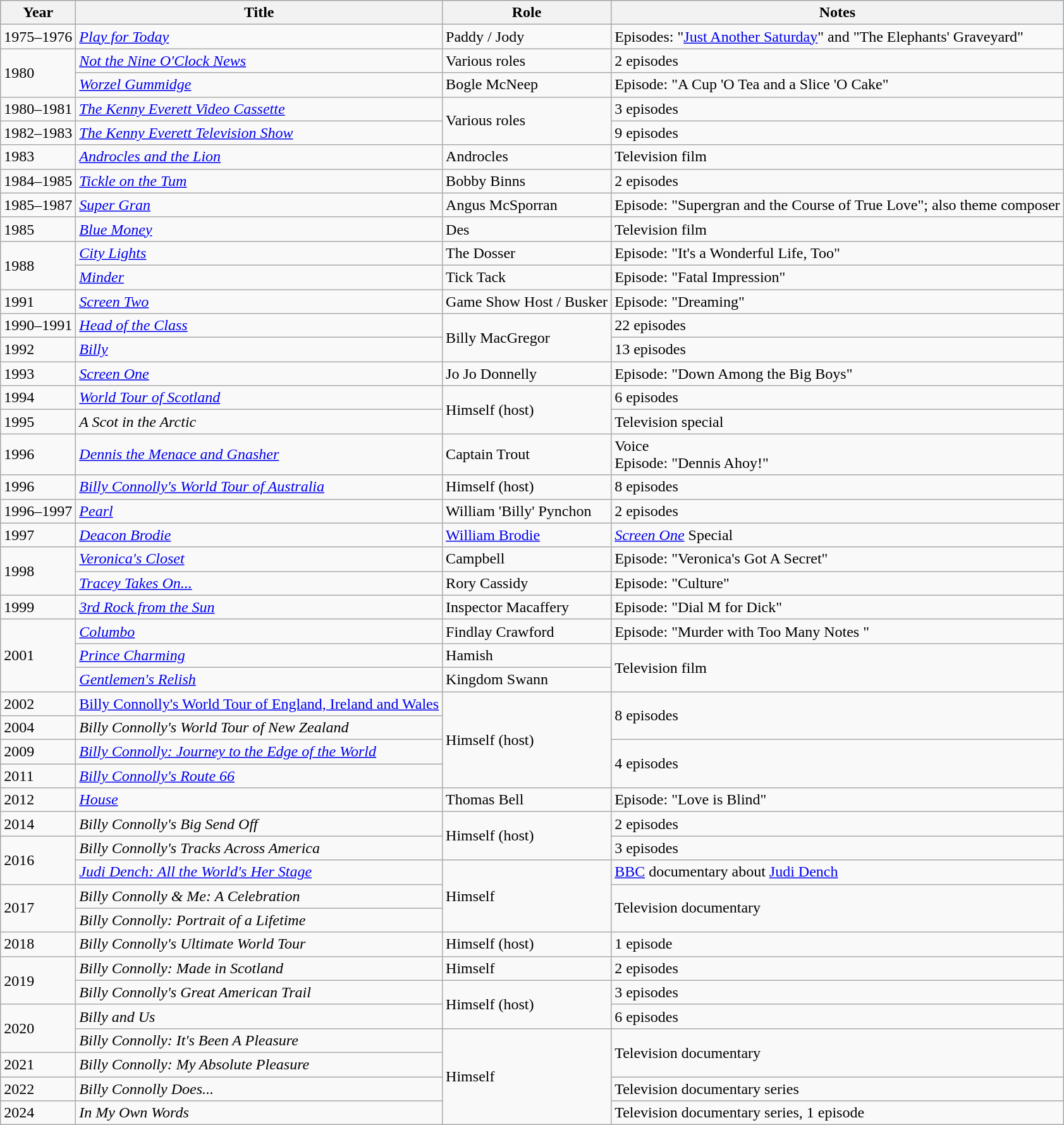<table class="wikitable sortable" style="margin:1em 0;">
<tr style="background:#b0c4de;">
<th>Year</th>
<th>Title</th>
<th>Role</th>
<th>Notes</th>
</tr>
<tr>
<td>1975–1976</td>
<td><em><a href='#'>Play for Today</a></em></td>
<td>Paddy / Jody</td>
<td>Episodes: "<a href='#'>Just Another Saturday</a>" and "The Elephants' Graveyard"</td>
</tr>
<tr>
<td rowspan="2">1980</td>
<td><em><a href='#'>Not the Nine O'Clock News</a></em></td>
<td>Various roles</td>
<td>2 episodes</td>
</tr>
<tr>
<td><em><a href='#'>Worzel Gummidge</a></em></td>
<td>Bogle McNeep</td>
<td>Episode: "A Cup 'O Tea and a Slice 'O Cake"</td>
</tr>
<tr>
<td>1980–1981</td>
<td><em><a href='#'>The Kenny Everett Video Cassette</a></em></td>
<td rowspan="2">Various roles</td>
<td>3 episodes</td>
</tr>
<tr>
<td>1982–1983</td>
<td><em><a href='#'>The Kenny Everett Television Show</a></em></td>
<td>9 episodes</td>
</tr>
<tr>
<td>1983</td>
<td><em><a href='#'>Androcles and the Lion</a></em></td>
<td>Androcles</td>
<td>Television film</td>
</tr>
<tr>
<td>1984–1985</td>
<td><em><a href='#'>Tickle on the Tum</a></em></td>
<td>Bobby Binns</td>
<td>2 episodes</td>
</tr>
<tr>
<td>1985–1987</td>
<td><em><a href='#'>Super Gran</a></em></td>
<td>Angus McSporran</td>
<td>Episode: "Supergran and the Course of True Love"; also theme composer</td>
</tr>
<tr>
<td>1985</td>
<td><em><a href='#'>Blue Money</a></em></td>
<td>Des</td>
<td>Television film</td>
</tr>
<tr>
<td rowspan="2">1988</td>
<td><em><a href='#'>City Lights</a></em></td>
<td>The Dosser</td>
<td>Episode: "It's a Wonderful Life, Too"</td>
</tr>
<tr>
<td><em><a href='#'>Minder</a></em></td>
<td>Tick Tack</td>
<td>Episode: "Fatal Impression"</td>
</tr>
<tr>
<td>1991</td>
<td><em><a href='#'>Screen Two</a></em></td>
<td>Game Show Host / Busker</td>
<td>Episode: "Dreaming"</td>
</tr>
<tr>
<td>1990–1991</td>
<td><em><a href='#'>Head of the Class</a></em></td>
<td rowspan="2">Billy MacGregor</td>
<td>22 episodes</td>
</tr>
<tr>
<td>1992</td>
<td><em><a href='#'>Billy</a></em></td>
<td>13 episodes</td>
</tr>
<tr>
<td>1993</td>
<td><em><a href='#'>Screen One</a></em></td>
<td>Jo Jo Donnelly</td>
<td>Episode: "Down Among the Big Boys"</td>
</tr>
<tr>
<td>1994</td>
<td><em><a href='#'>World Tour of Scotland</a></em></td>
<td rowspan="2">Himself (host)</td>
<td>6 episodes</td>
</tr>
<tr>
<td>1995</td>
<td><em>A Scot in the Arctic</em></td>
<td>Television special</td>
</tr>
<tr>
<td>1996</td>
<td><em><a href='#'>Dennis the Menace and Gnasher</a></em></td>
<td>Captain Trout</td>
<td>Voice<br>Episode: "Dennis Ahoy!"</td>
</tr>
<tr>
<td>1996</td>
<td><em><a href='#'>Billy Connolly's World Tour of Australia</a></em></td>
<td>Himself (host)</td>
<td>8 episodes</td>
</tr>
<tr>
<td>1996–1997</td>
<td><em><a href='#'>Pearl</a></em></td>
<td>William 'Billy' Pynchon</td>
<td>2 episodes</td>
</tr>
<tr>
<td>1997</td>
<td><em><a href='#'>Deacon Brodie</a></em></td>
<td><a href='#'>William Brodie</a></td>
<td><em><a href='#'>Screen One</a></em> Special</td>
</tr>
<tr>
<td rowspan="2">1998</td>
<td><em><a href='#'>Veronica's Closet</a></em></td>
<td>Campbell</td>
<td>Episode: "Veronica's Got A Secret"</td>
</tr>
<tr>
<td><em><a href='#'>Tracey Takes On...</a></em></td>
<td>Rory Cassidy</td>
<td>Episode: "Culture"</td>
</tr>
<tr>
<td>1999</td>
<td><em><a href='#'>3rd Rock from the Sun</a></em></td>
<td>Inspector Macaffery</td>
<td>Episode: "Dial M for Dick"</td>
</tr>
<tr>
<td rowspan="3">2001</td>
<td><em><a href='#'>Columbo</a></em></td>
<td>Findlay Crawford</td>
<td>Episode: "Murder with Too Many Notes "</td>
</tr>
<tr>
<td><em><a href='#'>Prince Charming</a></em></td>
<td>Hamish</td>
<td rowspan="2">Television film</td>
</tr>
<tr>
<td><em><a href='#'>Gentlemen's Relish</a></em></td>
<td>Kingdom Swann</td>
</tr>
<tr>
<td>2002</td>
<td><a href='#'>Billy Connolly's World Tour of England, Ireland and Wales</a></td>
<td rowspan="4">Himself (host)</td>
<td rowspan="2">8 episodes</td>
</tr>
<tr>
<td>2004</td>
<td><em>Billy Connolly's World Tour of New Zealand</em></td>
</tr>
<tr>
<td>2009</td>
<td><em><a href='#'>Billy Connolly: Journey to the Edge of the World</a></em></td>
<td rowspan="2">4 episodes</td>
</tr>
<tr>
<td>2011</td>
<td><em><a href='#'>Billy Connolly's Route 66</a></em></td>
</tr>
<tr>
<td>2012</td>
<td><em><a href='#'>House</a></em></td>
<td>Thomas Bell</td>
<td>Episode: "Love is Blind"</td>
</tr>
<tr>
<td>2014</td>
<td><em>Billy Connolly's Big Send Off</em></td>
<td rowspan="2">Himself (host)</td>
<td>2 episodes</td>
</tr>
<tr>
<td rowspan="2">2016</td>
<td><em>Billy Connolly's Tracks Across America</em></td>
<td>3 episodes</td>
</tr>
<tr>
<td><em><a href='#'>Judi Dench: All the World's Her Stage</a></em></td>
<td rowspan="3">Himself</td>
<td><a href='#'>BBC</a> documentary about <a href='#'>Judi Dench</a></td>
</tr>
<tr>
<td rowspan="2">2017</td>
<td><em>Billy Connolly & Me: A Celebration</em></td>
<td rowspan="2">Television documentary</td>
</tr>
<tr>
<td><em>Billy Connolly: Portrait of a Lifetime</em></td>
</tr>
<tr>
<td>2018</td>
<td><em>Billy Connolly's Ultimate World Tour</em></td>
<td>Himself (host)</td>
<td>1 episode</td>
</tr>
<tr>
<td rowspan="2">2019</td>
<td><em>Billy Connolly: Made in Scotland</em></td>
<td>Himself</td>
<td>2 episodes</td>
</tr>
<tr>
<td><em>Billy Connolly's Great American Trail</em></td>
<td rowspan="2">Himself (host)</td>
<td>3 episodes</td>
</tr>
<tr>
<td rowspan="2">2020</td>
<td><em>Billy and Us</em></td>
<td>6 episodes</td>
</tr>
<tr>
<td><em>Billy Connolly: It's Been A Pleasure</em></td>
<td rowspan="4">Himself</td>
<td rowspan="2">Television documentary</td>
</tr>
<tr>
<td>2021</td>
<td><em>Billy Connolly: My Absolute Pleasure</em></td>
</tr>
<tr>
<td>2022</td>
<td><em>Billy Connolly Does...</em></td>
<td>Television documentary series</td>
</tr>
<tr>
<td>2024</td>
<td><em>In My Own Words </em></td>
<td>Television documentary series, 1 episode</td>
</tr>
</table>
